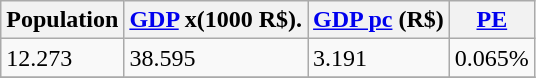<table class="wikitable" border="1">
<tr>
<th>Population</th>
<th><a href='#'>GDP</a> x(1000 R$).</th>
<th><a href='#'>GDP pc</a> (R$)</th>
<th><a href='#'>PE</a></th>
</tr>
<tr>
<td>12.273</td>
<td>38.595</td>
<td>3.191</td>
<td>0.065%</td>
</tr>
<tr>
</tr>
</table>
